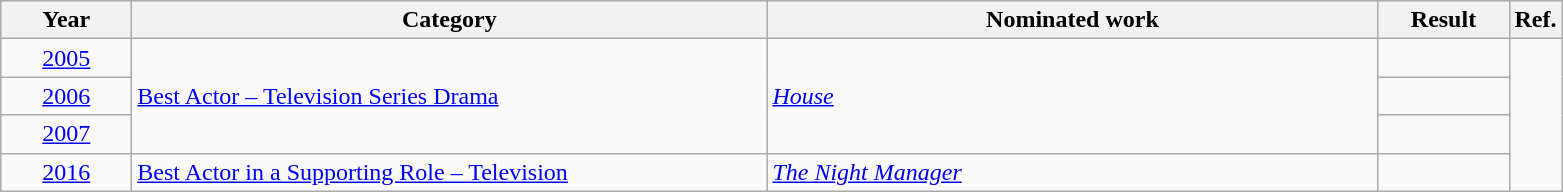<table class=wikitable>
<tr>
<th scope="col" style="width:5em;">Year</th>
<th scope="col" style="width:26em;">Category</th>
<th scope="col" style="width:25em;">Nominated work</th>
<th scope="col" style="width:5em;">Result</th>
<th>Ref.</th>
</tr>
<tr>
<td style="text-align:center;"><a href='#'>2005</a></td>
<td rowspan="3"><a href='#'>Best Actor – Television Series Drama</a></td>
<td rowspan="3"><em><a href='#'>House</a></em></td>
<td></td>
<td rowspan="4"></td>
</tr>
<tr>
<td style="text-align:center;"><a href='#'>2006</a></td>
<td></td>
</tr>
<tr>
<td style="text-align:center;"><a href='#'>2007</a></td>
<td></td>
</tr>
<tr>
<td style="text-align:center;"><a href='#'>2016</a></td>
<td><a href='#'>Best Actor in a Supporting Role – Television</a></td>
<td><em><a href='#'>The Night Manager</a></em></td>
<td></td>
</tr>
</table>
